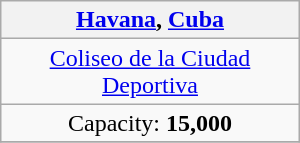<table class="wikitable" style=text-align:center width=200>
<tr>
<th> <a href='#'>Havana</a>, <a href='#'>Cuba</a></th>
</tr>
<tr>
<td><a href='#'>Coliseo de la Ciudad Deportiva</a></td>
</tr>
<tr>
<td>Capacity: <strong>15,000</strong></td>
</tr>
<tr>
</tr>
</table>
